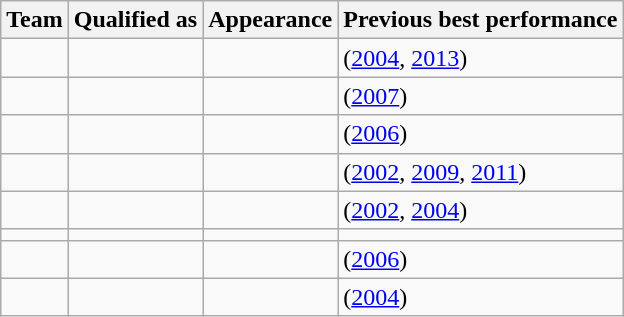<table class="wikitable sortable">
<tr>
<th>Team</th>
<th>Qualified as</th>
<th>Appearance</th>
<th>Previous best performance</th>
</tr>
<tr>
<td></td>
<td></td>
<td></td>
<td> (<a href='#'>2004</a>, <a href='#'>2013</a>)</td>
</tr>
<tr>
<td></td>
<td></td>
<td></td>
<td> (<a href='#'>2007</a>)</td>
</tr>
<tr>
<td></td>
<td></td>
<td></td>
<td> (<a href='#'>2006</a>)</td>
</tr>
<tr>
<td></td>
<td></td>
<td></td>
<td> (<a href='#'>2002</a>, <a href='#'>2009</a>, <a href='#'>2011</a>)</td>
</tr>
<tr>
<td></td>
<td></td>
<td></td>
<td> (<a href='#'>2002</a>, <a href='#'>2004</a>)</td>
</tr>
<tr>
<td></td>
<td></td>
<td></td>
<td></td>
</tr>
<tr>
<td></td>
<td></td>
<td></td>
<td> (<a href='#'>2006</a>)</td>
</tr>
<tr>
<td></td>
<td></td>
<td></td>
<td> (<a href='#'>2004</a>)</td>
</tr>
</table>
